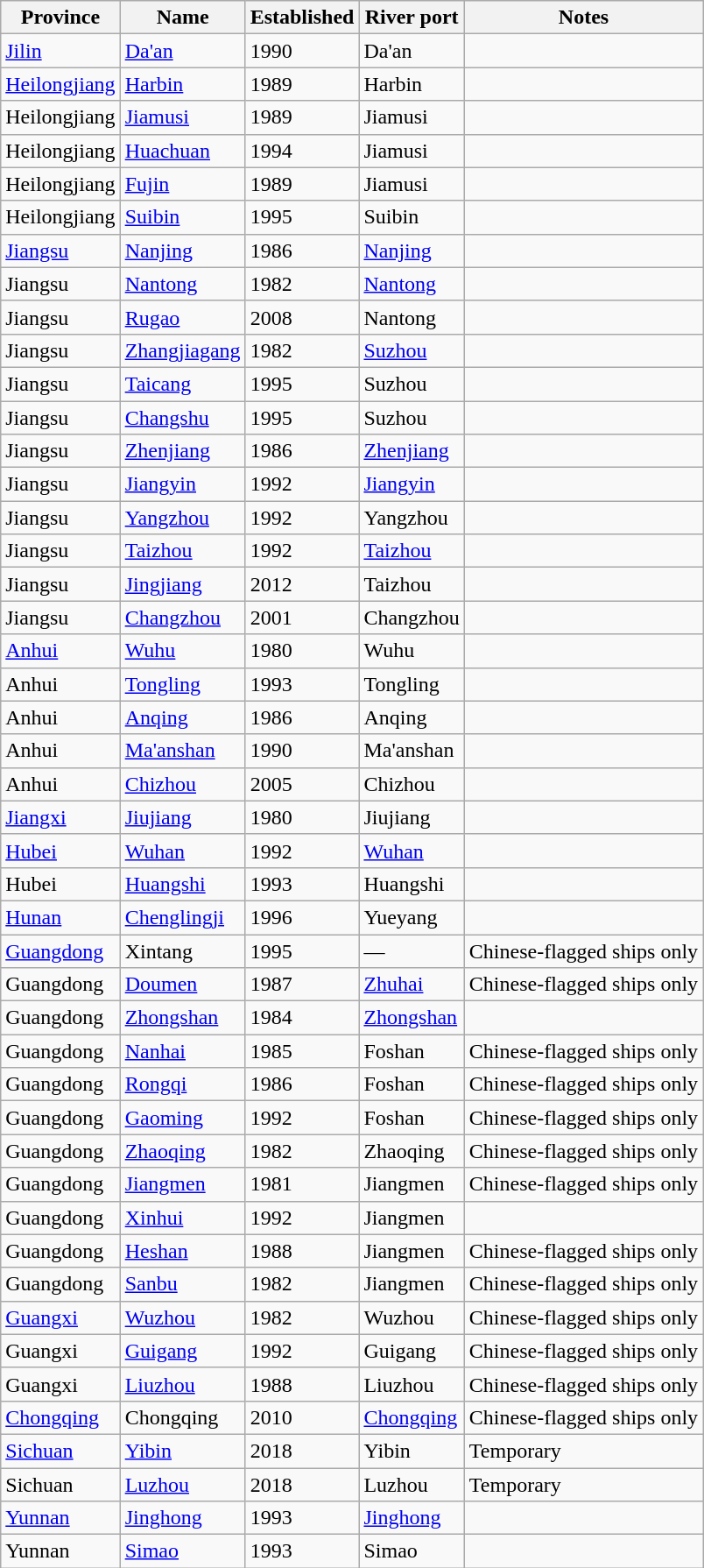<table class="wikitable sortable">
<tr>
<th>Province</th>
<th>Name</th>
<th>Established</th>
<th>River port</th>
<th>Notes</th>
</tr>
<tr>
<td><a href='#'>Jilin</a></td>
<td><a href='#'>Da'an</a></td>
<td>1990</td>
<td>Da'an</td>
<td></td>
</tr>
<tr>
<td><a href='#'>Heilongjiang</a></td>
<td><a href='#'>Harbin</a></td>
<td>1989</td>
<td>Harbin</td>
<td></td>
</tr>
<tr>
<td>Heilongjiang</td>
<td><a href='#'>Jiamusi</a></td>
<td>1989</td>
<td>Jiamusi</td>
<td></td>
</tr>
<tr>
<td>Heilongjiang</td>
<td><a href='#'>Huachuan</a></td>
<td>1994</td>
<td>Jiamusi</td>
<td></td>
</tr>
<tr>
<td>Heilongjiang</td>
<td><a href='#'>Fujin</a></td>
<td>1989</td>
<td>Jiamusi</td>
<td></td>
</tr>
<tr>
<td>Heilongjiang</td>
<td><a href='#'>Suibin</a></td>
<td>1995</td>
<td>Suibin</td>
<td></td>
</tr>
<tr>
<td><a href='#'>Jiangsu</a></td>
<td><a href='#'>Nanjing</a></td>
<td>1986</td>
<td><a href='#'>Nanjing</a></td>
<td></td>
</tr>
<tr>
<td>Jiangsu</td>
<td><a href='#'>Nantong</a></td>
<td>1982</td>
<td><a href='#'>Nantong</a></td>
<td></td>
</tr>
<tr>
<td>Jiangsu</td>
<td><a href='#'>Rugao</a></td>
<td>2008</td>
<td>Nantong</td>
<td></td>
</tr>
<tr>
<td>Jiangsu</td>
<td><a href='#'>Zhangjiagang</a></td>
<td>1982</td>
<td><a href='#'>Suzhou</a></td>
<td></td>
</tr>
<tr>
<td>Jiangsu</td>
<td><a href='#'>Taicang</a></td>
<td>1995</td>
<td>Suzhou</td>
<td></td>
</tr>
<tr>
<td>Jiangsu</td>
<td><a href='#'>Changshu</a></td>
<td>1995</td>
<td>Suzhou</td>
<td></td>
</tr>
<tr>
<td>Jiangsu</td>
<td><a href='#'>Zhenjiang</a></td>
<td>1986</td>
<td><a href='#'>Zhenjiang</a></td>
<td></td>
</tr>
<tr>
<td>Jiangsu</td>
<td><a href='#'>Jiangyin</a></td>
<td>1992</td>
<td><a href='#'>Jiangyin</a></td>
<td></td>
</tr>
<tr>
<td>Jiangsu</td>
<td><a href='#'>Yangzhou</a></td>
<td>1992</td>
<td>Yangzhou</td>
<td></td>
</tr>
<tr>
<td>Jiangsu</td>
<td><a href='#'>Taizhou</a></td>
<td>1992</td>
<td><a href='#'>Taizhou</a></td>
<td></td>
</tr>
<tr>
<td>Jiangsu</td>
<td><a href='#'>Jingjiang</a></td>
<td>2012</td>
<td>Taizhou</td>
<td></td>
</tr>
<tr>
<td>Jiangsu</td>
<td><a href='#'>Changzhou</a></td>
<td>2001</td>
<td>Changzhou</td>
<td></td>
</tr>
<tr>
<td><a href='#'>Anhui</a></td>
<td><a href='#'>Wuhu</a></td>
<td>1980</td>
<td>Wuhu</td>
<td></td>
</tr>
<tr>
<td>Anhui</td>
<td><a href='#'>Tongling</a></td>
<td>1993</td>
<td>Tongling</td>
<td></td>
</tr>
<tr>
<td>Anhui</td>
<td><a href='#'>Anqing</a></td>
<td>1986</td>
<td>Anqing</td>
<td></td>
</tr>
<tr>
<td>Anhui</td>
<td><a href='#'>Ma'anshan</a></td>
<td>1990</td>
<td>Ma'anshan</td>
<td></td>
</tr>
<tr>
<td>Anhui</td>
<td><a href='#'>Chizhou</a></td>
<td>2005</td>
<td>Chizhou</td>
<td></td>
</tr>
<tr>
<td><a href='#'>Jiangxi</a></td>
<td><a href='#'>Jiujiang</a></td>
<td>1980</td>
<td>Jiujiang</td>
<td></td>
</tr>
<tr>
<td><a href='#'>Hubei</a></td>
<td><a href='#'>Wuhan</a></td>
<td>1992</td>
<td><a href='#'>Wuhan</a></td>
<td></td>
</tr>
<tr>
<td>Hubei</td>
<td><a href='#'>Huangshi</a></td>
<td>1993</td>
<td>Huangshi</td>
<td></td>
</tr>
<tr>
<td><a href='#'>Hunan</a></td>
<td><a href='#'>Chenglingji</a></td>
<td>1996</td>
<td>Yueyang</td>
<td></td>
</tr>
<tr>
<td><a href='#'>Guangdong</a></td>
<td>Xintang</td>
<td>1995</td>
<td>—</td>
<td>Chinese-flagged ships only</td>
</tr>
<tr>
<td>Guangdong</td>
<td><a href='#'>Doumen</a></td>
<td>1987</td>
<td><a href='#'>Zhuhai</a></td>
<td>Chinese-flagged ships only</td>
</tr>
<tr>
<td>Guangdong</td>
<td><a href='#'>Zhongshan</a></td>
<td>1984</td>
<td><a href='#'>Zhongshan</a></td>
<td></td>
</tr>
<tr>
<td>Guangdong</td>
<td><a href='#'>Nanhai</a></td>
<td>1985</td>
<td>Foshan</td>
<td>Chinese-flagged ships only</td>
</tr>
<tr>
<td>Guangdong</td>
<td><a href='#'>Rongqi</a></td>
<td>1986</td>
<td>Foshan</td>
<td>Chinese-flagged ships only</td>
</tr>
<tr>
<td>Guangdong</td>
<td><a href='#'>Gaoming</a></td>
<td>1992</td>
<td>Foshan</td>
<td>Chinese-flagged ships only</td>
</tr>
<tr>
<td>Guangdong</td>
<td><a href='#'>Zhaoqing</a></td>
<td>1982</td>
<td>Zhaoqing</td>
<td>Chinese-flagged ships only</td>
</tr>
<tr>
<td>Guangdong</td>
<td><a href='#'>Jiangmen</a></td>
<td>1981</td>
<td>Jiangmen</td>
<td>Chinese-flagged ships only</td>
</tr>
<tr>
<td>Guangdong</td>
<td><a href='#'>Xinhui</a></td>
<td>1992</td>
<td>Jiangmen</td>
<td></td>
</tr>
<tr>
<td>Guangdong</td>
<td><a href='#'>Heshan</a></td>
<td>1988</td>
<td>Jiangmen</td>
<td>Chinese-flagged ships only</td>
</tr>
<tr>
<td>Guangdong</td>
<td><a href='#'>Sanbu</a></td>
<td>1982</td>
<td>Jiangmen</td>
<td>Chinese-flagged ships only</td>
</tr>
<tr>
<td><a href='#'>Guangxi</a></td>
<td><a href='#'>Wuzhou</a></td>
<td>1982</td>
<td>Wuzhou</td>
<td>Chinese-flagged ships only</td>
</tr>
<tr>
<td>Guangxi</td>
<td><a href='#'>Guigang</a></td>
<td>1992</td>
<td>Guigang</td>
<td>Chinese-flagged ships only</td>
</tr>
<tr>
<td>Guangxi</td>
<td><a href='#'>Liuzhou</a></td>
<td>1988</td>
<td>Liuzhou</td>
<td>Chinese-flagged ships only</td>
</tr>
<tr>
<td><a href='#'>Chongqing</a></td>
<td>Chongqing</td>
<td>2010</td>
<td><a href='#'>Chongqing</a></td>
<td>Chinese-flagged ships only</td>
</tr>
<tr>
<td><a href='#'>Sichuan</a></td>
<td><a href='#'>Yibin</a></td>
<td>2018</td>
<td>Yibin</td>
<td>Temporary</td>
</tr>
<tr>
<td>Sichuan</td>
<td><a href='#'>Luzhou</a></td>
<td>2018</td>
<td>Luzhou</td>
<td>Temporary</td>
</tr>
<tr>
<td><a href='#'>Yunnan</a></td>
<td><a href='#'>Jinghong</a></td>
<td>1993</td>
<td><a href='#'>Jinghong</a></td>
<td></td>
</tr>
<tr>
<td>Yunnan</td>
<td><a href='#'>Simao</a></td>
<td>1993</td>
<td>Simao</td>
<td></td>
</tr>
</table>
